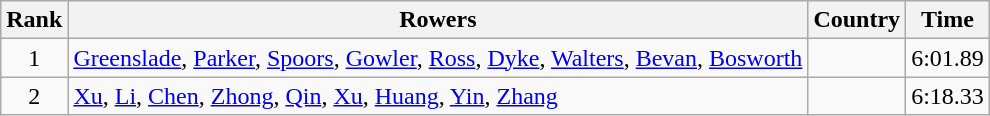<table class="wikitable" style="text-align:center">
<tr>
<th>Rank</th>
<th>Rowers</th>
<th>Country</th>
<th>Time</th>
</tr>
<tr>
<td>1</td>
<td align="left"><a href='#'>Greenslade</a>, <a href='#'>Parker</a>, <a href='#'>Spoors</a>, <a href='#'>Gowler</a>, <a href='#'>Ross</a>, <a href='#'>Dyke</a>, <a href='#'>Walters</a>, <a href='#'>Bevan</a>, <a href='#'>Bosworth</a></td>
<td align="left"></td>
<td>6:01.89</td>
</tr>
<tr>
<td>2</td>
<td align="left"><a href='#'>Xu</a>, <a href='#'>Li</a>, <a href='#'>Chen</a>, <a href='#'>Zhong</a>, <a href='#'>Qin</a>, <a href='#'>Xu</a>, <a href='#'>Huang</a>, <a href='#'>Yin</a>, <a href='#'>Zhang</a></td>
<td align="left"></td>
<td>6:18.33</td>
</tr>
</table>
